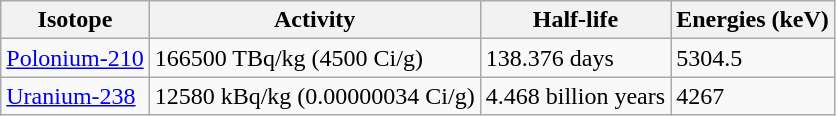<table class="wikitable" Border="1">
<tr>
<th>Isotope</th>
<th>Activity</th>
<th>Half-life</th>
<th>Energies (keV)</th>
</tr>
<tr>
<td><a href='#'>Polonium-210</a></td>
<td>166500 TBq/kg (4500 Ci/g)</td>
<td>138.376 days</td>
<td>5304.5</td>
</tr>
<tr>
<td><a href='#'>Uranium-238</a></td>
<td>12580 kBq/kg (0.00000034 Ci/g)</td>
<td>4.468 billion years</td>
<td>4267</td>
</tr>
</table>
